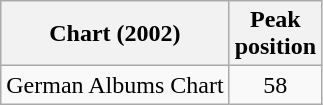<table class="wikitable">
<tr>
<th>Chart (2002)</th>
<th>Peak<br>position</th>
</tr>
<tr>
<td>German Albums Chart</td>
<td style="text-align:center;">58</td>
</tr>
</table>
